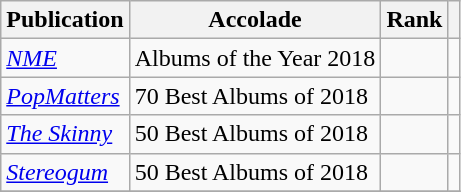<table class="wikitable sortable">
<tr>
<th>Publication</th>
<th>Accolade</th>
<th>Rank</th>
<th class="unsortable"></th>
</tr>
<tr>
<td><em><a href='#'>NME</a></em></td>
<td>Albums of the Year 2018</td>
<td></td>
<td></td>
</tr>
<tr>
<td><em><a href='#'>PopMatters</a></em></td>
<td>70 Best Albums of 2018</td>
<td></td>
<td></td>
</tr>
<tr>
<td><em><a href='#'>The Skinny</a></em></td>
<td>50 Best Albums of 2018</td>
<td></td>
<td></td>
</tr>
<tr>
<td><em><a href='#'>Stereogum</a></em></td>
<td>50 Best Albums of 2018</td>
<td></td>
<td></td>
</tr>
<tr>
</tr>
</table>
